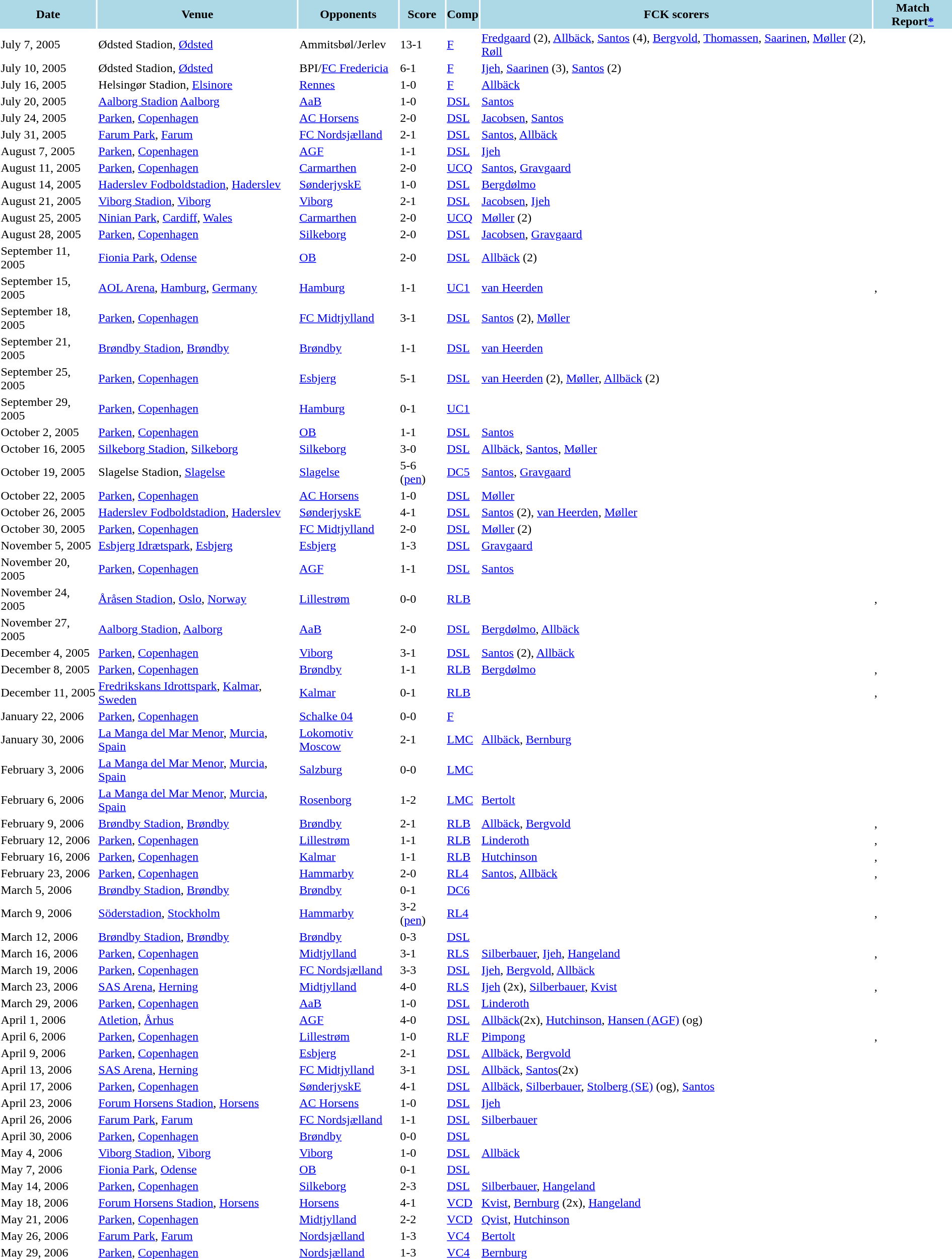<table>
<tr>
<th style="background: lightblue;">Date</th>
<th style="background: lightblue;">Venue</th>
<th style="background: lightblue;">Opponents</th>
<th style="background: lightblue;">Score</th>
<th style="background: lightblue;">Comp</th>
<th style="background: lightblue;">FCK scorers</th>
<th style="background: lightblue;">Match Report<a href='#'>*</a></th>
</tr>
<tr>
<td>July 7, 2005</td>
<td>Ødsted Stadion, <a href='#'>Ødsted</a></td>
<td>Ammitsbøl/Jerlev</td>
<td>13-1</td>
<td><a href='#'>F</a></td>
<td><a href='#'>Fredgaard</a> (2), <a href='#'>Allbäck</a>, <a href='#'>Santos</a> (4), <a href='#'>Bergvold</a>, <a href='#'>Thomassen</a>, <a href='#'>Saarinen</a>, <a href='#'>Møller</a> (2), <a href='#'>Røll</a></td>
<td></td>
</tr>
<tr>
<td>July 10, 2005</td>
<td>Ødsted Stadion, <a href='#'>Ødsted</a></td>
<td>BPI/<a href='#'>FC Fredericia</a></td>
<td>6-1</td>
<td><a href='#'>F</a></td>
<td><a href='#'>Ijeh</a>, <a href='#'>Saarinen</a> (3), <a href='#'>Santos</a> (2)</td>
<td></td>
</tr>
<tr>
<td>July 16, 2005</td>
<td>Helsingør Stadion, <a href='#'>Elsinore</a></td>
<td><a href='#'>Rennes</a></td>
<td>1-0</td>
<td><a href='#'>F</a></td>
<td><a href='#'>Allbäck</a></td>
<td></td>
</tr>
<tr>
<td>July 20, 2005</td>
<td><a href='#'>Aalborg Stadion</a> <a href='#'>Aalborg</a></td>
<td><a href='#'>AaB</a></td>
<td>1-0</td>
<td><a href='#'>DSL</a></td>
<td><a href='#'>Santos</a></td>
<td></td>
</tr>
<tr>
<td>July 24, 2005</td>
<td><a href='#'>Parken</a>, <a href='#'>Copenhagen</a></td>
<td><a href='#'>AC Horsens</a></td>
<td>2-0</td>
<td><a href='#'>DSL</a></td>
<td><a href='#'>Jacobsen</a>, <a href='#'>Santos</a></td>
<td></td>
</tr>
<tr>
<td>July 31, 2005</td>
<td><a href='#'>Farum Park</a>, <a href='#'>Farum</a></td>
<td><a href='#'>FC Nordsjælland</a></td>
<td>2-1</td>
<td><a href='#'>DSL</a></td>
<td><a href='#'>Santos</a>, <a href='#'>Allbäck</a></td>
<td></td>
</tr>
<tr>
<td>August 7, 2005</td>
<td><a href='#'>Parken</a>, <a href='#'>Copenhagen</a></td>
<td><a href='#'>AGF</a></td>
<td>1-1</td>
<td><a href='#'>DSL</a></td>
<td><a href='#'>Ijeh</a></td>
<td></td>
</tr>
<tr>
<td>August 11, 2005</td>
<td><a href='#'>Parken</a>, <a href='#'>Copenhagen</a></td>
<td><a href='#'>Carmarthen</a></td>
<td>2-0</td>
<td><a href='#'>UCQ</a></td>
<td><a href='#'>Santos</a>, <a href='#'>Gravgaard</a></td>
<td></td>
</tr>
<tr>
<td>August 14, 2005</td>
<td><a href='#'>Haderslev Fodboldstadion</a>, <a href='#'>Haderslev</a></td>
<td><a href='#'>SønderjyskE</a></td>
<td>1-0</td>
<td><a href='#'>DSL</a></td>
<td><a href='#'>Bergdølmo</a></td>
<td></td>
</tr>
<tr>
<td>August 21, 2005</td>
<td><a href='#'>Viborg Stadion</a>, <a href='#'>Viborg</a></td>
<td><a href='#'>Viborg</a></td>
<td>2-1</td>
<td><a href='#'>DSL</a></td>
<td><a href='#'>Jacobsen</a>, <a href='#'>Ijeh</a></td>
<td></td>
</tr>
<tr>
<td>August 25, 2005</td>
<td><a href='#'>Ninian Park</a>, <a href='#'>Cardiff</a>, <a href='#'>Wales</a></td>
<td><a href='#'>Carmarthen</a></td>
<td>2-0</td>
<td><a href='#'>UCQ</a></td>
<td><a href='#'>Møller</a> (2)</td>
<td></td>
</tr>
<tr>
<td>August 28, 2005</td>
<td><a href='#'>Parken</a>, <a href='#'>Copenhagen</a></td>
<td><a href='#'>Silkeborg</a></td>
<td>2-0</td>
<td><a href='#'>DSL</a></td>
<td><a href='#'>Jacobsen</a>, <a href='#'>Gravgaard</a></td>
<td></td>
</tr>
<tr>
<td>September 11, 2005</td>
<td><a href='#'>Fionia Park</a>, <a href='#'>Odense</a></td>
<td><a href='#'>OB</a></td>
<td>2-0</td>
<td><a href='#'>DSL</a></td>
<td><a href='#'>Allbäck</a> (2)</td>
<td></td>
</tr>
<tr>
<td>September 15, 2005</td>
<td><a href='#'>AOL Arena</a>, <a href='#'>Hamburg</a>, <a href='#'>Germany</a></td>
<td><a href='#'>Hamburg</a></td>
<td>1-1</td>
<td><a href='#'>UC1</a></td>
<td><a href='#'>van Heerden</a></td>
<td>, </td>
</tr>
<tr>
<td>September 18, 2005</td>
<td><a href='#'>Parken</a>, <a href='#'>Copenhagen</a></td>
<td><a href='#'>FC Midtjylland</a></td>
<td>3-1</td>
<td><a href='#'>DSL</a></td>
<td><a href='#'>Santos</a> (2), <a href='#'>Møller</a></td>
<td></td>
</tr>
<tr>
<td>September 21, 2005</td>
<td><a href='#'>Brøndby Stadion</a>, <a href='#'>Brøndby</a></td>
<td><a href='#'>Brøndby</a></td>
<td>1-1</td>
<td><a href='#'>DSL</a></td>
<td><a href='#'>van Heerden</a></td>
<td></td>
</tr>
<tr>
<td>September 25, 2005</td>
<td><a href='#'>Parken</a>, <a href='#'>Copenhagen</a></td>
<td><a href='#'>Esbjerg</a></td>
<td>5-1</td>
<td><a href='#'>DSL</a></td>
<td><a href='#'>van Heerden</a> (2), <a href='#'>Møller</a>, <a href='#'>Allbäck</a> (2)</td>
<td></td>
</tr>
<tr>
<td>September 29, 2005</td>
<td><a href='#'>Parken</a>, <a href='#'>Copenhagen</a></td>
<td><a href='#'>Hamburg</a></td>
<td>0-1</td>
<td><a href='#'>UC1</a></td>
<td></td>
<td></td>
</tr>
<tr>
<td>October 2, 2005</td>
<td><a href='#'>Parken</a>, <a href='#'>Copenhagen</a></td>
<td><a href='#'>OB</a></td>
<td>1-1</td>
<td><a href='#'>DSL</a></td>
<td><a href='#'>Santos</a></td>
<td></td>
</tr>
<tr>
<td>October 16, 2005</td>
<td><a href='#'>Silkeborg Stadion</a>, <a href='#'>Silkeborg</a></td>
<td><a href='#'>Silkeborg</a></td>
<td>3-0</td>
<td><a href='#'>DSL</a></td>
<td><a href='#'>Allbäck</a>, <a href='#'>Santos</a>, <a href='#'>Møller</a></td>
<td></td>
</tr>
<tr>
<td>October 19, 2005</td>
<td>Slagelse Stadion, <a href='#'>Slagelse</a></td>
<td><a href='#'>Slagelse</a></td>
<td>5-6 (<a href='#'>pen</a>)</td>
<td><a href='#'>DC5</a></td>
<td><a href='#'>Santos</a>, <a href='#'>Gravgaard</a></td>
<td></td>
</tr>
<tr>
<td>October 22, 2005</td>
<td><a href='#'>Parken</a>, <a href='#'>Copenhagen</a></td>
<td><a href='#'>AC Horsens</a></td>
<td>1-0</td>
<td><a href='#'>DSL</a></td>
<td><a href='#'>Møller</a></td>
<td></td>
</tr>
<tr>
<td>October 26, 2005</td>
<td><a href='#'>Haderslev Fodboldstadion</a>, <a href='#'>Haderslev</a></td>
<td><a href='#'>SønderjyskE</a></td>
<td>4-1</td>
<td><a href='#'>DSL</a></td>
<td><a href='#'>Santos</a> (2), <a href='#'>van Heerden</a>, <a href='#'>Møller</a></td>
<td></td>
</tr>
<tr>
<td>October 30, 2005</td>
<td><a href='#'>Parken</a>, <a href='#'>Copenhagen</a></td>
<td><a href='#'>FC Midtjylland</a></td>
<td>2-0</td>
<td><a href='#'>DSL</a></td>
<td><a href='#'>Møller</a> (2)</td>
<td></td>
</tr>
<tr>
<td>November 5, 2005</td>
<td><a href='#'>Esbjerg Idrætspark</a>, <a href='#'>Esbjerg</a></td>
<td><a href='#'>Esbjerg</a></td>
<td>1-3</td>
<td><a href='#'>DSL</a></td>
<td><a href='#'>Gravgaard</a></td>
<td></td>
</tr>
<tr>
<td>November 20, 2005</td>
<td><a href='#'>Parken</a>, <a href='#'>Copenhagen</a></td>
<td><a href='#'>AGF</a></td>
<td>1-1</td>
<td><a href='#'>DSL</a></td>
<td><a href='#'>Santos</a></td>
<td></td>
</tr>
<tr>
<td>November 24, 2005</td>
<td><a href='#'>Åråsen Stadion</a>, <a href='#'>Oslo</a>, <a href='#'>Norway</a></td>
<td><a href='#'>Lillestrøm</a></td>
<td>0-0</td>
<td><a href='#'>RLB</a></td>
<td></td>
<td>, </td>
</tr>
<tr>
<td>November 27, 2005</td>
<td><a href='#'>Aalborg Stadion</a>, <a href='#'>Aalborg</a></td>
<td><a href='#'>AaB</a></td>
<td>2-0</td>
<td><a href='#'>DSL</a></td>
<td><a href='#'>Bergdølmo</a>, <a href='#'>Allbäck</a></td>
<td></td>
</tr>
<tr>
<td>December 4, 2005</td>
<td><a href='#'>Parken</a>, <a href='#'>Copenhagen</a></td>
<td><a href='#'>Viborg</a></td>
<td>3-1</td>
<td><a href='#'>DSL</a></td>
<td><a href='#'>Santos</a> (2), <a href='#'>Allbäck</a></td>
<td></td>
</tr>
<tr>
<td>December 8, 2005</td>
<td><a href='#'>Parken</a>, <a href='#'>Copenhagen</a></td>
<td><a href='#'>Brøndby</a></td>
<td>1-1</td>
<td><a href='#'>RLB</a></td>
<td><a href='#'>Bergdølmo</a></td>
<td>, </td>
</tr>
<tr>
<td>December 11, 2005</td>
<td><a href='#'>Fredrikskans Idrottspark</a>, <a href='#'>Kalmar</a>, <a href='#'>Sweden</a></td>
<td><a href='#'>Kalmar</a></td>
<td>0-1</td>
<td><a href='#'>RLB</a></td>
<td></td>
<td>, </td>
</tr>
<tr>
<td>January 22, 2006</td>
<td><a href='#'>Parken</a>, <a href='#'>Copenhagen</a></td>
<td><a href='#'>Schalke 04</a></td>
<td>0-0</td>
<td><a href='#'>F</a></td>
<td></td>
<td></td>
</tr>
<tr>
<td>January 30, 2006</td>
<td><a href='#'>La Manga del Mar Menor</a>, <a href='#'>Murcia</a>, <a href='#'>Spain</a></td>
<td><a href='#'>Lokomotiv Moscow</a></td>
<td>2-1</td>
<td><a href='#'>LMC</a></td>
<td><a href='#'>Allbäck</a>, <a href='#'>Bernburg</a></td>
<td></td>
</tr>
<tr>
<td>February 3, 2006</td>
<td><a href='#'>La Manga del Mar Menor</a>, <a href='#'>Murcia</a>, <a href='#'>Spain</a></td>
<td><a href='#'>Salzburg</a></td>
<td>0-0</td>
<td><a href='#'>LMC</a></td>
<td></td>
<td></td>
</tr>
<tr>
<td>February 6, 2006</td>
<td><a href='#'>La Manga del Mar Menor</a>, <a href='#'>Murcia</a>, <a href='#'>Spain</a></td>
<td><a href='#'>Rosenborg</a></td>
<td>1-2</td>
<td><a href='#'>LMC</a></td>
<td><a href='#'>Bertolt</a></td>
<td></td>
</tr>
<tr>
<td>February 9, 2006</td>
<td><a href='#'>Brøndby Stadion</a>, <a href='#'>Brøndby</a></td>
<td><a href='#'>Brøndby</a></td>
<td>2-1</td>
<td><a href='#'>RLB</a></td>
<td><a href='#'>Allbäck</a>, <a href='#'>Bergvold</a></td>
<td>, </td>
</tr>
<tr>
<td>February 12, 2006</td>
<td><a href='#'>Parken</a>, <a href='#'>Copenhagen</a></td>
<td><a href='#'>Lillestrøm</a></td>
<td>1-1</td>
<td><a href='#'>RLB</a></td>
<td><a href='#'>Linderoth</a></td>
<td>, </td>
</tr>
<tr>
<td>February 16, 2006</td>
<td><a href='#'>Parken</a>, <a href='#'>Copenhagen</a></td>
<td><a href='#'>Kalmar</a></td>
<td>1-1</td>
<td><a href='#'>RLB</a></td>
<td><a href='#'>Hutchinson</a></td>
<td>, </td>
</tr>
<tr>
<td>February 23, 2006</td>
<td><a href='#'>Parken</a>, <a href='#'>Copenhagen</a></td>
<td><a href='#'>Hammarby</a></td>
<td>2-0</td>
<td><a href='#'>RL4</a></td>
<td><a href='#'>Santos</a>, <a href='#'>Allbäck</a></td>
<td>, </td>
</tr>
<tr>
<td>March 5, 2006</td>
<td><a href='#'>Brøndby Stadion</a>, <a href='#'>Brøndby</a></td>
<td><a href='#'>Brøndby</a></td>
<td>0-1</td>
<td><a href='#'>DC6</a></td>
<td></td>
<td></td>
</tr>
<tr>
<td>March 9, 2006</td>
<td><a href='#'>Söderstadion</a>, <a href='#'>Stockholm</a></td>
<td><a href='#'>Hammarby</a></td>
<td>3-2 (<a href='#'>pen</a>)</td>
<td><a href='#'>RL4</a></td>
<td></td>
<td>, </td>
</tr>
<tr>
<td>March 12, 2006</td>
<td><a href='#'>Brøndby Stadion</a>, <a href='#'>Brøndby</a></td>
<td><a href='#'>Brøndby</a></td>
<td>0-3</td>
<td><a href='#'>DSL</a></td>
<td></td>
<td></td>
</tr>
<tr>
<td>March 16, 2006</td>
<td><a href='#'>Parken</a>, <a href='#'>Copenhagen</a></td>
<td><a href='#'>Midtjylland</a></td>
<td>3-1</td>
<td><a href='#'>RLS</a></td>
<td><a href='#'>Silberbauer</a>, <a href='#'>Ijeh</a>, <a href='#'>Hangeland</a></td>
<td>, </td>
</tr>
<tr>
<td>March 19, 2006</td>
<td><a href='#'>Parken</a>, <a href='#'>Copenhagen</a></td>
<td><a href='#'>FC Nordsjælland</a></td>
<td>3-3</td>
<td><a href='#'>DSL</a></td>
<td><a href='#'>Ijeh</a>, <a href='#'>Bergvold</a>, <a href='#'>Allbäck</a></td>
<td></td>
</tr>
<tr>
<td>March 23, 2006</td>
<td><a href='#'>SAS Arena</a>, <a href='#'>Herning</a></td>
<td><a href='#'>Midtjylland</a></td>
<td>4-0</td>
<td><a href='#'>RLS</a></td>
<td><a href='#'>Ijeh</a> (2x), <a href='#'>Silberbauer</a>, <a href='#'>Kvist</a></td>
<td>, </td>
</tr>
<tr>
<td>March 29, 2006</td>
<td><a href='#'>Parken</a>, <a href='#'>Copenhagen</a></td>
<td><a href='#'>AaB</a></td>
<td>1-0</td>
<td><a href='#'>DSL</a></td>
<td><a href='#'>Linderoth</a></td>
<td></td>
</tr>
<tr>
<td>April 1, 2006</td>
<td><a href='#'>Atletion</a>, <a href='#'>Århus</a></td>
<td><a href='#'>AGF</a></td>
<td>4-0</td>
<td><a href='#'>DSL</a></td>
<td><a href='#'>Allbäck</a>(2x), <a href='#'>Hutchinson</a>, <a href='#'>Hansen (AGF)</a> (og)</td>
<td></td>
</tr>
<tr>
<td>April 6, 2006</td>
<td><a href='#'>Parken</a>, <a href='#'>Copenhagen</a></td>
<td><a href='#'>Lillestrøm</a></td>
<td>1-0</td>
<td><a href='#'>RLF</a></td>
<td><a href='#'>Pimpong</a></td>
<td>, </td>
</tr>
<tr>
<td>April 9, 2006</td>
<td><a href='#'>Parken</a>, <a href='#'>Copenhagen</a></td>
<td><a href='#'>Esbjerg</a></td>
<td>2-1</td>
<td><a href='#'>DSL</a></td>
<td><a href='#'>Allbäck</a>, <a href='#'>Bergvold</a></td>
<td></td>
</tr>
<tr>
<td>April 13, 2006</td>
<td><a href='#'>SAS Arena</a>, <a href='#'>Herning</a></td>
<td><a href='#'>FC Midtjylland</a></td>
<td>3-1</td>
<td><a href='#'>DSL</a></td>
<td><a href='#'>Allbäck</a>, <a href='#'>Santos</a>(2x)</td>
<td></td>
</tr>
<tr>
<td>April 17, 2006</td>
<td><a href='#'>Parken</a>, <a href='#'>Copenhagen</a></td>
<td><a href='#'>SønderjyskE</a></td>
<td>4-1</td>
<td><a href='#'>DSL</a></td>
<td><a href='#'>Allbäck</a>, <a href='#'>Silberbauer</a>, <a href='#'>Stolberg (SE)</a> (og), <a href='#'>Santos</a></td>
<td></td>
</tr>
<tr>
<td>April 23, 2006</td>
<td><a href='#'>Forum Horsens Stadion</a>, <a href='#'>Horsens</a></td>
<td><a href='#'>AC Horsens</a></td>
<td>1-0</td>
<td><a href='#'>DSL</a></td>
<td><a href='#'>Ijeh</a></td>
<td></td>
</tr>
<tr>
<td>April 26, 2006</td>
<td><a href='#'>Farum Park</a>, <a href='#'>Farum</a></td>
<td><a href='#'>FC Nordsjælland</a></td>
<td>1-1</td>
<td><a href='#'>DSL</a></td>
<td><a href='#'>Silberbauer</a></td>
<td></td>
</tr>
<tr>
<td>April 30, 2006</td>
<td><a href='#'>Parken</a>, <a href='#'>Copenhagen</a></td>
<td><a href='#'>Brøndby</a></td>
<td>0-0</td>
<td><a href='#'>DSL</a></td>
<td></td>
<td></td>
</tr>
<tr>
<td>May 4, 2006</td>
<td><a href='#'>Viborg Stadion</a>, <a href='#'>Viborg</a></td>
<td><a href='#'>Viborg</a></td>
<td>1-0</td>
<td><a href='#'>DSL</a></td>
<td><a href='#'>Allbäck</a></td>
<td></td>
</tr>
<tr>
<td>May 7, 2006</td>
<td><a href='#'>Fionia Park</a>, <a href='#'>Odense</a></td>
<td><a href='#'>OB</a></td>
<td>0-1</td>
<td><a href='#'>DSL</a></td>
<td></td>
<td></td>
</tr>
<tr>
<td>May 14, 2006</td>
<td><a href='#'>Parken</a>, <a href='#'>Copenhagen</a></td>
<td><a href='#'>Silkeborg</a></td>
<td>2-3</td>
<td><a href='#'>DSL</a></td>
<td><a href='#'>Silberbauer</a>, <a href='#'>Hangeland</a></td>
<td></td>
</tr>
<tr>
<td>May 18, 2006</td>
<td><a href='#'>Forum Horsens Stadion</a>, <a href='#'>Horsens</a></td>
<td><a href='#'>Horsens</a></td>
<td>4-1</td>
<td><a href='#'>VCD</a></td>
<td><a href='#'>Kvist</a>, <a href='#'>Bernburg</a> (2x), <a href='#'>Hangeland</a></td>
<td></td>
</tr>
<tr>
<td>May 21, 2006</td>
<td><a href='#'>Parken</a>, <a href='#'>Copenhagen</a></td>
<td><a href='#'>Midtjylland</a></td>
<td>2-2</td>
<td><a href='#'>VCD</a></td>
<td><a href='#'>Qvist</a>, <a href='#'>Hutchinson</a></td>
<td></td>
</tr>
<tr>
<td>May 26, 2006</td>
<td><a href='#'>Farum Park</a>, <a href='#'>Farum</a></td>
<td><a href='#'>Nordsjælland</a></td>
<td>1-3</td>
<td><a href='#'>VC4</a></td>
<td><a href='#'>Bertolt</a></td>
<td></td>
</tr>
<tr>
<td>May 29, 2006</td>
<td><a href='#'>Parken</a>, <a href='#'>Copenhagen</a></td>
<td><a href='#'>Nordsjælland</a></td>
<td>1-3</td>
<td><a href='#'>VC4</a></td>
<td><a href='#'>Bernburg</a></td>
<td></td>
</tr>
</table>
